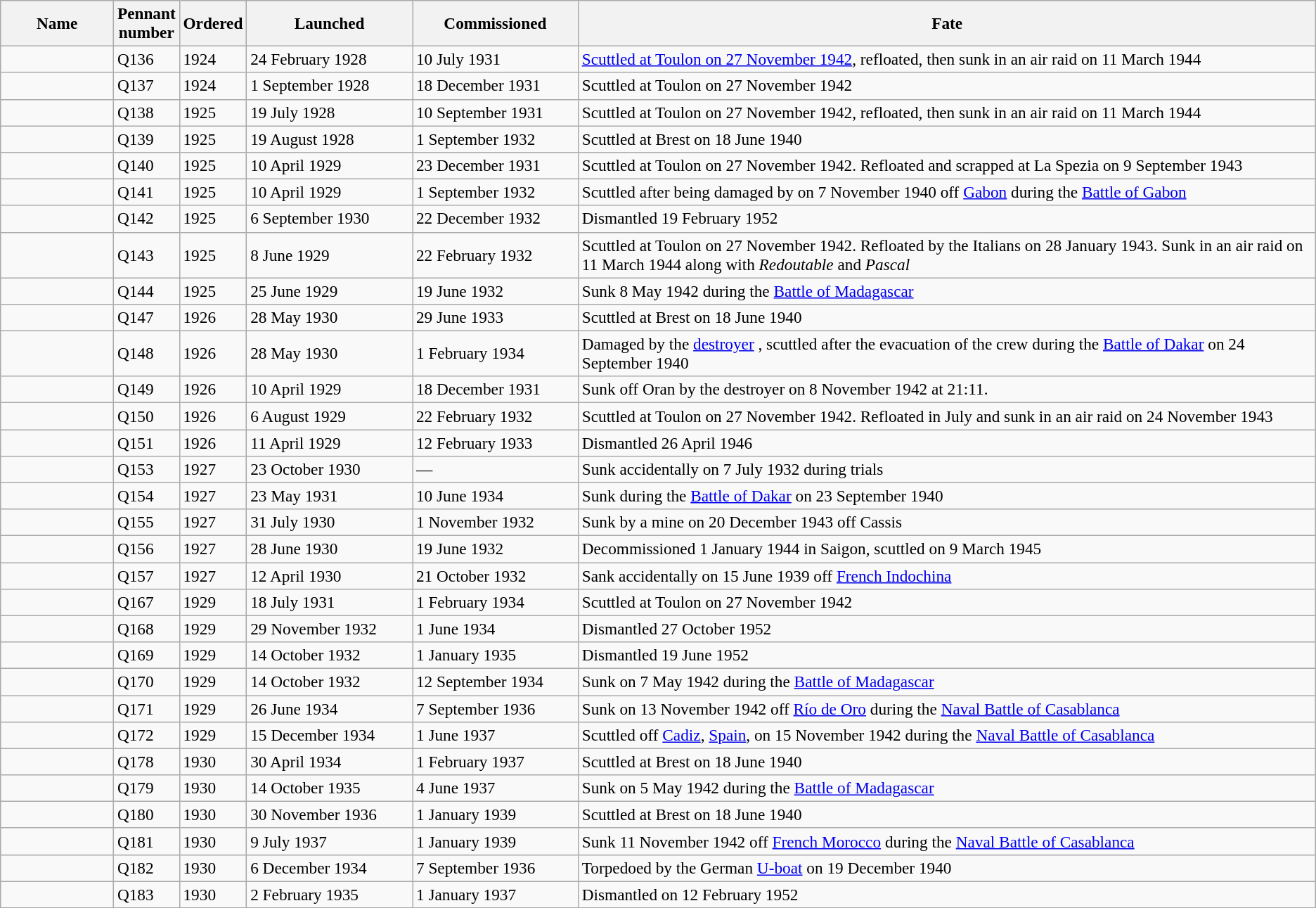<table class="sortable wikitable" style="font-size:97%;">
<tr>
<th width=100>Name</th>
<th>Pennant<br>number</th>
<th>Ordered</th>
<th width=150>Launched</th>
<th width=150>Commissioned</th>
<th>Fate</th>
</tr>
<tr>
<td></td>
<td>Q136</td>
<td>1924</td>
<td>24 February 1928</td>
<td>10 July 1931</td>
<td><a href='#'>Scuttled at Toulon on 27 November 1942</a>, refloated, then sunk in an air raid on 11 March 1944</td>
</tr>
<tr>
<td></td>
<td>Q137</td>
<td>1924</td>
<td>1 September 1928</td>
<td>18 December 1931</td>
<td>Scuttled at Toulon on 27 November 1942</td>
</tr>
<tr>
<td></td>
<td>Q138</td>
<td>1925</td>
<td>19 July 1928</td>
<td>10 September 1931</td>
<td>Scuttled at Toulon on 27 November 1942, refloated, then sunk in an air raid on 11 March 1944</td>
</tr>
<tr>
<td></td>
<td>Q139</td>
<td>1925</td>
<td>19 August 1928</td>
<td>1 September 1932</td>
<td>Scuttled at Brest on 18 June 1940</td>
</tr>
<tr>
<td></td>
<td>Q140</td>
<td>1925</td>
<td>10 April 1929</td>
<td>23 December 1931</td>
<td>Scuttled at Toulon on 27 November 1942. Refloated and scrapped at La Spezia on 9 September 1943</td>
</tr>
<tr>
<td></td>
<td>Q141</td>
<td>1925</td>
<td>10 April 1929</td>
<td>1 September 1932</td>
<td>Scuttled after being damaged by  on 7 November 1940 off <a href='#'>Gabon</a> during the <a href='#'>Battle of Gabon</a></td>
</tr>
<tr>
<td></td>
<td>Q142</td>
<td>1925</td>
<td>6 September 1930</td>
<td>22 December 1932</td>
<td>Dismantled 19 February 1952</td>
</tr>
<tr>
<td></td>
<td>Q143</td>
<td>1925</td>
<td>8 June 1929</td>
<td>22 February 1932</td>
<td>Scuttled at Toulon on 27 November 1942. Refloated by the Italians on 28 January 1943. Sunk in an air raid on 11 March 1944 along with <em>Redoutable</em> and <em>Pascal</em></td>
</tr>
<tr>
<td></td>
<td>Q144</td>
<td>1925</td>
<td>25 June 1929</td>
<td>19 June 1932</td>
<td>Sunk 8 May 1942 during the <a href='#'>Battle of Madagascar</a></td>
</tr>
<tr>
<td></td>
<td>Q147</td>
<td>1926</td>
<td>28 May 1930</td>
<td>29 June 1933</td>
<td>Scuttled at Brest on 18 June 1940</td>
</tr>
<tr>
<td></td>
<td>Q148</td>
<td>1926</td>
<td>28 May 1930</td>
<td>1 February 1934</td>
<td>Damaged by the <a href='#'>destroyer</a> , scuttled after the evacuation of the crew during the <a href='#'>Battle of Dakar</a> on 24 September 1940</td>
</tr>
<tr>
<td></td>
<td>Q149</td>
<td>1926</td>
<td>10 April 1929</td>
<td>18 December 1931</td>
<td>Sunk off Oran by the destroyer   on 8 November 1942 at 21:11.</td>
</tr>
<tr>
<td></td>
<td>Q150</td>
<td>1926</td>
<td>6 August 1929</td>
<td>22 February 1932</td>
<td>Scuttled at Toulon on 27 November 1942. Refloated in July and sunk in an air raid on 24 November 1943</td>
</tr>
<tr>
<td></td>
<td>Q151</td>
<td>1926</td>
<td>11 April 1929</td>
<td>12 February 1933</td>
<td>Dismantled 26 April 1946</td>
</tr>
<tr>
<td></td>
<td>Q153</td>
<td>1927</td>
<td>23 October 1930</td>
<td>—</td>
<td>Sunk accidentally on 7 July 1932 during trials</td>
</tr>
<tr>
<td></td>
<td>Q154</td>
<td>1927</td>
<td>23 May 1931</td>
<td>10 June 1934</td>
<td>Sunk during the <a href='#'>Battle of Dakar</a> on 23 September 1940</td>
</tr>
<tr>
<td></td>
<td>Q155</td>
<td>1927</td>
<td>31 July 1930</td>
<td>1 November 1932</td>
<td>Sunk by a mine on 20 December 1943 off Cassis</td>
</tr>
<tr>
<td></td>
<td>Q156</td>
<td>1927</td>
<td>28 June 1930</td>
<td>19 June 1932</td>
<td>Decommissioned 1 January 1944 in Saigon, scuttled on 9 March 1945</td>
</tr>
<tr>
<td></td>
<td>Q157</td>
<td>1927</td>
<td>12 April 1930</td>
<td>21 October 1932</td>
<td>Sank accidentally on 15 June 1939 off <a href='#'>French Indochina</a></td>
</tr>
<tr>
<td></td>
<td>Q167</td>
<td>1929</td>
<td>18 July 1931</td>
<td>1 February 1934</td>
<td>Scuttled at Toulon on 27 November 1942</td>
</tr>
<tr>
<td></td>
<td>Q168</td>
<td>1929</td>
<td>29 November 1932</td>
<td>1 June 1934</td>
<td>Dismantled 27 October 1952</td>
</tr>
<tr>
<td></td>
<td>Q169</td>
<td>1929</td>
<td>14 October 1932</td>
<td>1 January 1935</td>
<td>Dismantled 19 June 1952</td>
</tr>
<tr>
<td></td>
<td>Q170</td>
<td>1929</td>
<td>14 October 1932</td>
<td>12 September 1934</td>
<td>Sunk on 7 May 1942 during the <a href='#'>Battle of Madagascar</a></td>
</tr>
<tr>
<td></td>
<td>Q171</td>
<td>1929</td>
<td>26 June 1934</td>
<td>7 September 1936</td>
<td>Sunk on 13 November 1942 off <a href='#'>Río de Oro</a> during the <a href='#'>Naval Battle of Casablanca</a></td>
</tr>
<tr>
<td></td>
<td>Q172</td>
<td>1929</td>
<td>15 December 1934</td>
<td>1 June 1937</td>
<td>Scuttled off <a href='#'>Cadiz</a>, <a href='#'>Spain</a>, on 15 November 1942 during the <a href='#'>Naval Battle of Casablanca</a></td>
</tr>
<tr>
<td></td>
<td>Q178</td>
<td>1930</td>
<td>30 April 1934</td>
<td>1 February 1937</td>
<td>Scuttled at Brest on 18 June 1940</td>
</tr>
<tr>
<td></td>
<td>Q179</td>
<td>1930</td>
<td>14 October 1935</td>
<td>4 June 1937</td>
<td>Sunk on 5 May 1942 during the <a href='#'>Battle of Madagascar</a></td>
</tr>
<tr>
<td></td>
<td>Q180</td>
<td>1930</td>
<td>30 November 1936</td>
<td>1 January 1939</td>
<td>Scuttled at Brest on 18 June 1940</td>
</tr>
<tr>
<td></td>
<td>Q181</td>
<td>1930</td>
<td>9 July 1937</td>
<td>1 January 1939</td>
<td>Sunk 11 November 1942 off <a href='#'>French Morocco</a> during the <a href='#'>Naval Battle of Casablanca</a></td>
</tr>
<tr>
<td></td>
<td>Q182</td>
<td>1930</td>
<td>6 December 1934</td>
<td>7 September 1936</td>
<td>Torpedoed by the German <a href='#'>U-boat</a>  on 19 December 1940</td>
</tr>
<tr>
<td></td>
<td>Q183</td>
<td>1930</td>
<td>2 February 1935</td>
<td>1 January 1937</td>
<td>Dismantled on 12 February 1952</td>
</tr>
<tr>
</tr>
</table>
